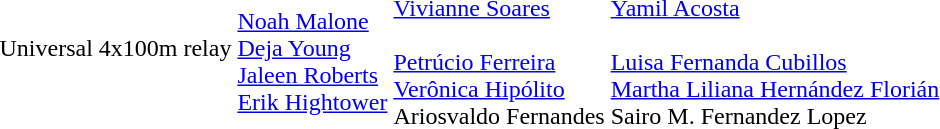<table>
<tr>
<td>Universal 4x100m relay<br></td>
<td><br><a href='#'>Noah Malone</a><br><a href='#'>Deja Young</a><br><a href='#'>Jaleen Roberts</a><br><a href='#'>Erik Hightower</a></td>
<td><br><a href='#'>Vivianne Soares</a><br><br><a href='#'>Petrúcio Ferreira</a><br><a href='#'>Verônica Hipólito</a><br>Ariosvaldo Fernandes</td>
<td><br><a href='#'>Yamil Acosta</a><br><br><a href='#'>Luisa Fernanda Cubillos</a><br><a href='#'>Martha Liliana Hernández Florián</a><br>Sairo M. Fernandez Lopez</td>
</tr>
</table>
